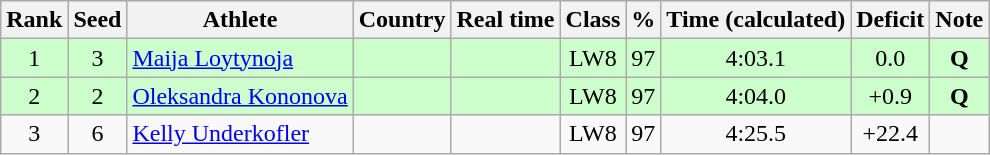<table class="wikitable sortable" style="text-align:center">
<tr>
<th>Rank</th>
<th>Seed</th>
<th>Athlete</th>
<th>Country</th>
<th>Real time</th>
<th>Class</th>
<th>%</th>
<th>Time (calculated)</th>
<th>Deficit</th>
<th>Note</th>
</tr>
<tr bgcolor=ccffcc>
<td>1</td>
<td>3</td>
<td align=left><a href='#'>Maija Loytynoja</a></td>
<td align=left></td>
<td></td>
<td>LW8</td>
<td>97</td>
<td>4:03.1</td>
<td>0.0</td>
<td><strong>Q</strong></td>
</tr>
<tr bgcolor=ccffcc>
<td>2</td>
<td>2</td>
<td align=left><a href='#'>Oleksandra Kononova</a></td>
<td align=left></td>
<td></td>
<td>LW8</td>
<td>97</td>
<td>4:04.0</td>
<td>+0.9</td>
<td><strong>Q</strong></td>
</tr>
<tr>
<td>3</td>
<td>6</td>
<td align=left><a href='#'>Kelly Underkofler</a></td>
<td align=left></td>
<td></td>
<td>LW8</td>
<td>97</td>
<td>4:25.5</td>
<td>+22.4</td>
<td></td>
</tr>
</table>
